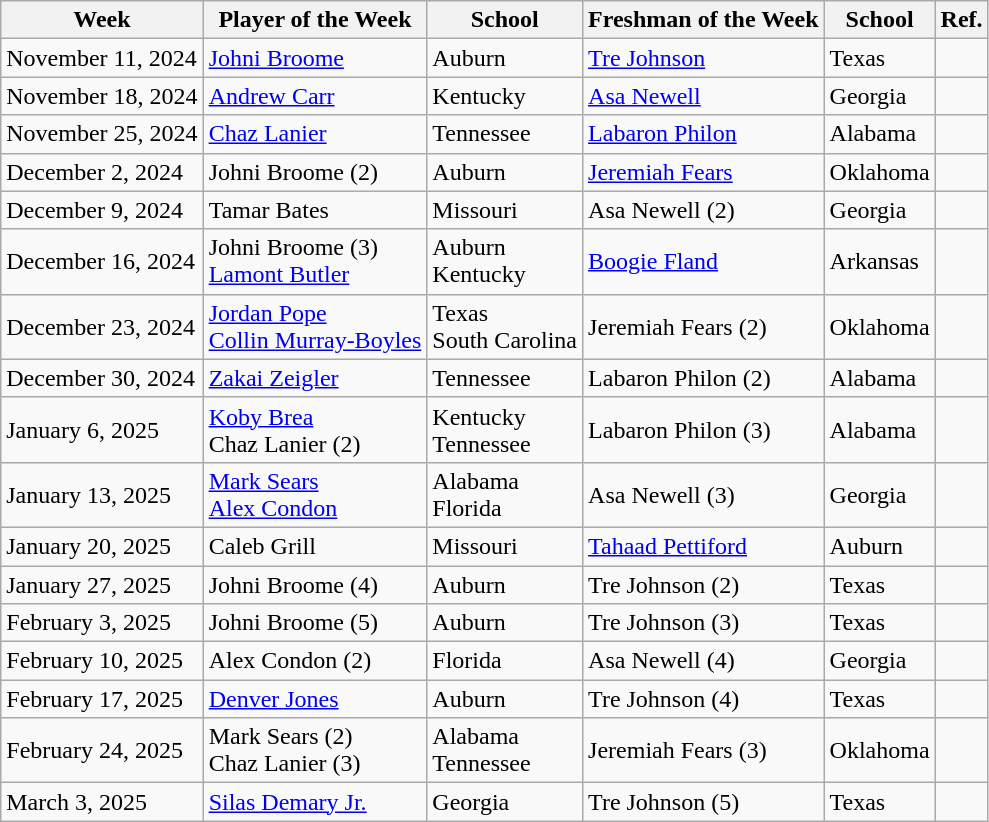<table class="wikitable" border="1">
<tr>
<th>Week</th>
<th>Player of the Week</th>
<th>School</th>
<th>Freshman of the Week</th>
<th>School</th>
<th>Ref.</th>
</tr>
<tr>
<td>November 11, 2024</td>
<td><a href='#'>Johni Broome</a></td>
<td>Auburn</td>
<td><a href='#'>Tre Johnson</a></td>
<td>Texas</td>
<td></td>
</tr>
<tr>
<td>November 18, 2024</td>
<td><a href='#'>Andrew Carr</a></td>
<td>Kentucky</td>
<td><a href='#'>Asa Newell</a></td>
<td>Georgia</td>
<td></td>
</tr>
<tr>
<td>November 25, 2024</td>
<td><a href='#'>Chaz Lanier</a></td>
<td>Tennessee</td>
<td><a href='#'>Labaron Philon</a></td>
<td>Alabama</td>
<td></td>
</tr>
<tr>
<td>December 2, 2024</td>
<td>Johni Broome (2)</td>
<td>Auburn</td>
<td><a href='#'>Jeremiah Fears</a></td>
<td>Oklahoma</td>
<td></td>
</tr>
<tr>
<td>December 9, 2024</td>
<td>Tamar Bates</td>
<td>Missouri</td>
<td>Asa Newell (2)</td>
<td>Georgia</td>
<td></td>
</tr>
<tr>
<td>December 16, 2024</td>
<td>Johni Broome (3)<br><a href='#'>Lamont Butler</a></td>
<td>Auburn<br>Kentucky</td>
<td><a href='#'>Boogie Fland</a></td>
<td>Arkansas</td>
<td></td>
</tr>
<tr>
<td>December 23, 2024</td>
<td><a href='#'>Jordan Pope</a><br><a href='#'>Collin Murray-Boyles</a></td>
<td>Texas<br>South Carolina</td>
<td>Jeremiah Fears (2)</td>
<td>Oklahoma</td>
<td></td>
</tr>
<tr>
<td>December 30, 2024</td>
<td><a href='#'>Zakai Zeigler</a></td>
<td>Tennessee</td>
<td>Labaron Philon (2)</td>
<td>Alabama</td>
<td></td>
</tr>
<tr>
<td>January 6, 2025</td>
<td><a href='#'>Koby Brea</a><br>Chaz Lanier (2)</td>
<td>Kentucky<br>Tennessee</td>
<td>Labaron Philon (3)</td>
<td>Alabama</td>
<td></td>
</tr>
<tr>
<td>January 13, 2025</td>
<td><a href='#'>Mark Sears</a><br><a href='#'>Alex Condon</a></td>
<td>Alabama<br>Florida</td>
<td>Asa Newell (3)</td>
<td>Georgia</td>
<td></td>
</tr>
<tr>
<td>January 20, 2025</td>
<td>Caleb Grill</td>
<td>Missouri</td>
<td><a href='#'>Tahaad Pettiford</a></td>
<td>Auburn</td>
<td></td>
</tr>
<tr>
<td>January 27, 2025</td>
<td>Johni Broome (4)</td>
<td>Auburn</td>
<td>Tre Johnson (2)</td>
<td>Texas</td>
<td></td>
</tr>
<tr>
<td>February 3, 2025</td>
<td>Johni Broome (5)</td>
<td>Auburn</td>
<td>Tre Johnson (3)</td>
<td>Texas</td>
<td></td>
</tr>
<tr>
<td>February 10, 2025</td>
<td>Alex Condon (2)</td>
<td>Florida</td>
<td>Asa Newell (4)</td>
<td>Georgia</td>
<td></td>
</tr>
<tr>
<td>February 17, 2025</td>
<td><a href='#'>Denver Jones</a></td>
<td>Auburn</td>
<td>Tre Johnson (4)</td>
<td>Texas</td>
<td></td>
</tr>
<tr>
<td>February 24, 2025</td>
<td>Mark Sears (2)<br>Chaz Lanier (3)</td>
<td>Alabama<br>Tennessee</td>
<td>Jeremiah Fears (3)</td>
<td>Oklahoma</td>
<td></td>
</tr>
<tr>
<td>March 3, 2025</td>
<td><a href='#'>Silas Demary Jr.</a></td>
<td>Georgia</td>
<td>Tre Johnson (5)</td>
<td>Texas</td>
<td></td>
</tr>
</table>
